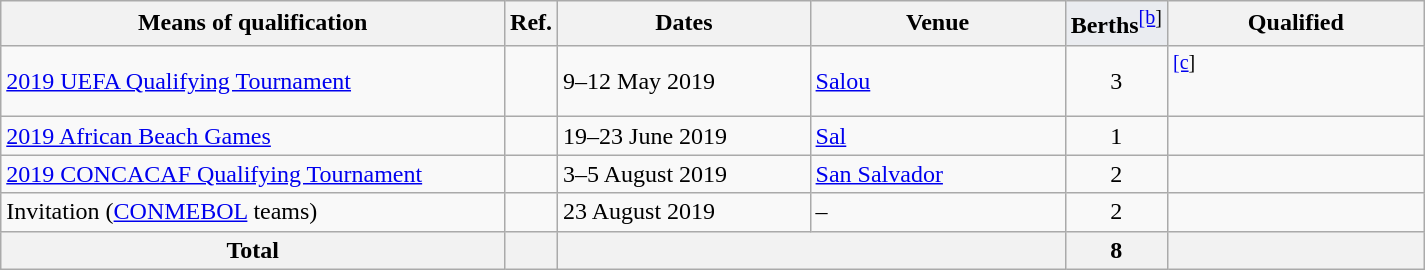<table class="wikitable" width=950>
<tr>
<th width=40%>Means of qualification</th>
<th>Ref.</th>
<th width=20%>Dates</th>
<th width=20%>Venue</th>
<td bgcolor=#eaecf0><strong>Berths</strong><sup><a href='#'>[b</a>]</sup></td>
<th width=20%>Qualified</th>
</tr>
<tr>
<td><a href='#'>2019 UEFA Qualifying Tournament</a></td>
<td></td>
<td>9–12 May 2019</td>
<td> <a href='#'>Salou</a></td>
<td align=center>3</td>
<td><sup><a href='#'>[c</a>]</sup><br><br></td>
</tr>
<tr>
<td><a href='#'>2019 African Beach Games</a></td>
<td></td>
<td>19–23 June 2019</td>
<td> <a href='#'>Sal</a></td>
<td align=center>1</td>
<td></td>
</tr>
<tr>
<td><a href='#'>2019 CONCACAF Qualifying Tournament</a></td>
<td></td>
<td>3–5 August 2019</td>
<td> <a href='#'>San Salvador</a></td>
<td align=center>2</td>
<td><br></td>
</tr>
<tr>
<td>Invitation (<a href='#'>CONMEBOL</a> teams)</td>
<td></td>
<td>23 August 2019</td>
<td>–</td>
<td align=center>2</td>
<td><br></td>
</tr>
<tr>
<th>Total</th>
<th></th>
<th colspan=2> </th>
<th>8</th>
<th></th>
</tr>
</table>
